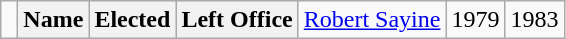<table class="wikitable">
<tr>
<td> </td>
<th><strong>Name </strong></th>
<th><strong>Elected</strong></th>
<th><strong>Left Office</strong><br></th>
<td><a href='#'>Robert Sayine</a></td>
<td>1979</td>
<td>1983</td>
</tr>
</table>
